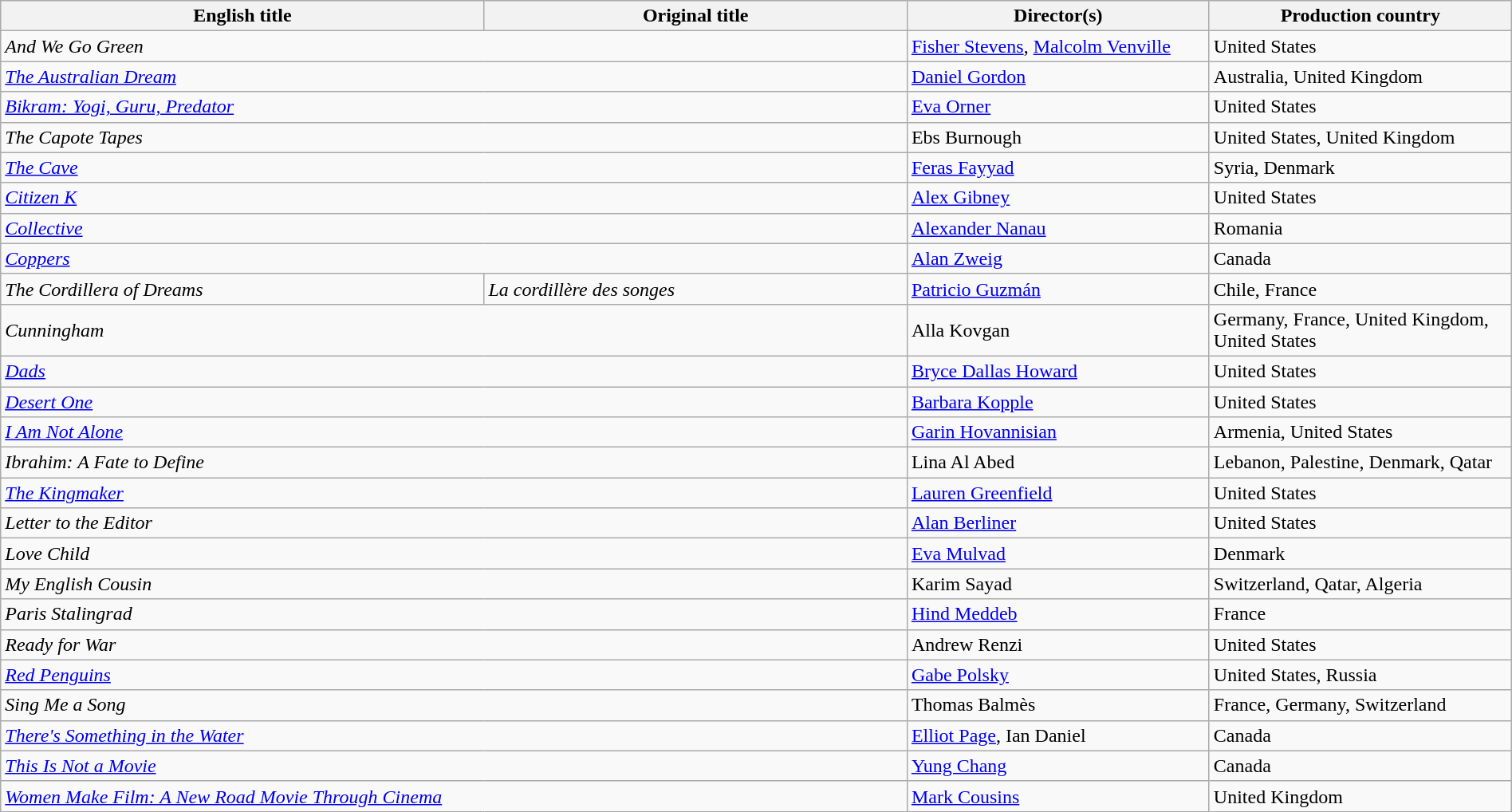<table class="wikitable" width=100%>
<tr>
<th scope="col" width="32%">English title</th>
<th scope="col" width="28%">Original title</th>
<th scope="col" width="20%">Director(s)</th>
<th scope="col" width="20%">Production country</th>
</tr>
<tr>
<td colspan=2><em>And We Go Green</em></td>
<td><a href='#'>Fisher Stevens</a>, <a href='#'>Malcolm Venville</a></td>
<td>United States</td>
</tr>
<tr>
<td colspan=2><em><a href='#'>The Australian Dream</a></em></td>
<td><a href='#'>Daniel Gordon</a></td>
<td>Australia, United Kingdom</td>
</tr>
<tr>
<td colspan=2><em><a href='#'>Bikram: Yogi, Guru, Predator</a></em></td>
<td><a href='#'>Eva Orner</a></td>
<td>United States</td>
</tr>
<tr>
<td colspan=2><em>The Capote Tapes</em></td>
<td>Ebs Burnough</td>
<td>United States, United Kingdom</td>
</tr>
<tr>
<td colspan=2><em><a href='#'>The Cave</a></em></td>
<td><a href='#'>Feras Fayyad</a></td>
<td>Syria, Denmark</td>
</tr>
<tr>
<td colspan=2><em><a href='#'>Citizen K</a></em></td>
<td><a href='#'>Alex Gibney</a></td>
<td>United States</td>
</tr>
<tr>
<td colspan=2><em><a href='#'>Collective</a></em></td>
<td><a href='#'>Alexander Nanau</a></td>
<td>Romania</td>
</tr>
<tr>
<td colspan=2><em><a href='#'>Coppers</a></em></td>
<td><a href='#'>Alan Zweig</a></td>
<td>Canada</td>
</tr>
<tr>
<td><em>The Cordillera of Dreams</em></td>
<td><em>La cordillère des songes</em></td>
<td><a href='#'>Patricio Guzmán</a></td>
<td>Chile, France</td>
</tr>
<tr>
<td colspan=2><em>Cunningham</em></td>
<td>Alla Kovgan</td>
<td>Germany, France, United Kingdom, United States</td>
</tr>
<tr>
<td colspan=2><em><a href='#'>Dads</a></em></td>
<td><a href='#'>Bryce Dallas Howard</a></td>
<td>United States</td>
</tr>
<tr>
<td colspan=2><em><a href='#'>Desert One</a></em></td>
<td><a href='#'>Barbara Kopple</a></td>
<td>United States</td>
</tr>
<tr>
<td colspan=2><em><a href='#'>I Am Not Alone</a></em></td>
<td><a href='#'>Garin Hovannisian</a></td>
<td>Armenia, United States</td>
</tr>
<tr>
<td colspan=2><em>Ibrahim: A Fate to Define</em></td>
<td>Lina Al Abed</td>
<td>Lebanon, Palestine, Denmark, Qatar</td>
</tr>
<tr>
<td colspan=2><em><a href='#'>The Kingmaker</a></em></td>
<td><a href='#'>Lauren Greenfield</a></td>
<td>United States</td>
</tr>
<tr>
<td colspan=2><em>Letter to the Editor</em></td>
<td><a href='#'>Alan Berliner</a></td>
<td>United States</td>
</tr>
<tr>
<td colspan=2><em>Love Child</em></td>
<td><a href='#'>Eva Mulvad</a></td>
<td>Denmark</td>
</tr>
<tr>
<td colspan=2><em>My English Cousin</em></td>
<td>Karim Sayad</td>
<td>Switzerland, Qatar, Algeria</td>
</tr>
<tr>
<td colspan=2><em>Paris Stalingrad</em></td>
<td><a href='#'>Hind Meddeb</a></td>
<td>France</td>
</tr>
<tr>
<td colspan=2><em>Ready for War</em></td>
<td>Andrew Renzi</td>
<td>United States</td>
</tr>
<tr>
<td colspan=2><em><a href='#'>Red Penguins</a></em></td>
<td><a href='#'>Gabe Polsky</a></td>
<td>United States, Russia</td>
</tr>
<tr>
<td colspan=2><em>Sing Me a Song</em></td>
<td>Thomas Balmès</td>
<td>France, Germany, Switzerland</td>
</tr>
<tr>
<td colspan=2><em><a href='#'>There's Something in the Water</a></em></td>
<td><a href='#'>Elliot Page</a>, Ian Daniel</td>
<td>Canada</td>
</tr>
<tr>
<td colspan=2><em><a href='#'>This Is Not a Movie</a></em></td>
<td><a href='#'>Yung Chang</a></td>
<td>Canada</td>
</tr>
<tr>
<td colspan=2><em><a href='#'>Women Make Film: A New Road Movie Through Cinema</a></em></td>
<td><a href='#'>Mark Cousins</a></td>
<td>United Kingdom</td>
</tr>
</table>
